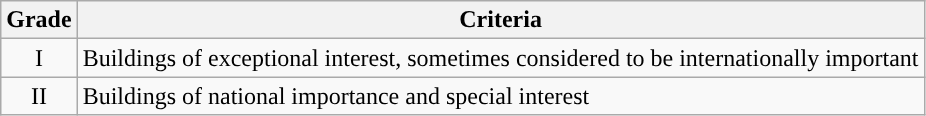<table class="wikitable">
<tr>
<th>Grade</th>
<th>Criteria</th>
</tr>
<tr>
<td align="center" >I</td>
<td>Buildings of exceptional interest, sometimes considered to be internationally important</td>
</tr>
<tr>
<td align="center" >II</td>
<td>Buildings of national importance and special interest</td>
</tr>
</table>
